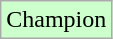<table class="wikitable">
<tr style="background:#cfc;">
<td>Champion</td>
</tr>
</table>
